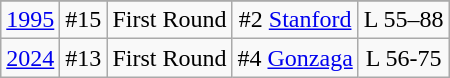<table class="wikitable" style="text-align:center">
<tr>
</tr>
<tr align="center">
<td><a href='#'>1995</a></td>
<td>#15</td>
<td>First Round</td>
<td>#2 <a href='#'>Stanford</a></td>
<td>L 55–88</td>
</tr>
<tr align="center">
<td><a href='#'>2024</a></td>
<td>#13</td>
<td>First Round</td>
<td>#4 <a href='#'>Gonzaga</a></td>
<td>L 56-75</td>
</tr>
</table>
